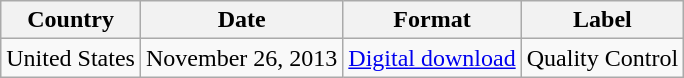<table class="wikitable">
<tr>
<th>Country</th>
<th>Date</th>
<th>Format</th>
<th>Label</th>
</tr>
<tr>
<td>United States</td>
<td>November 26, 2013</td>
<td><a href='#'>Digital download</a></td>
<td>Quality Control</td>
</tr>
</table>
